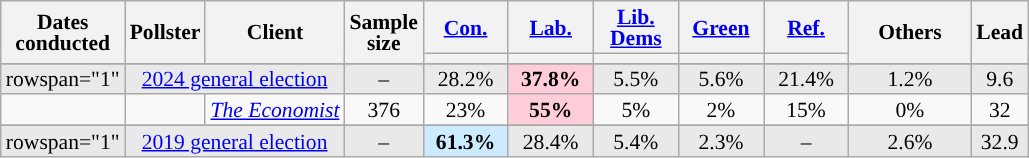<table class="wikitable sortable mw-datatable" style="text-align:center; font-size:90%; line-height:14px;">
<tr>
<th rowspan="2">Dates <br>conducted</th>
<th rowspan="2">Pollster</th>
<th rowspan="2">Client</th>
<th rowspan="2" data-sort-type="number">Sample <br>size</th>
<th class="unsortable" style="width:50px;"><a href='#'>Con.</a></th>
<th class="unsortable" style="width:50px;"><a href='#'>Lab.</a></th>
<th class="unsortable" style="width:50px;"><a href='#'>Lib. Dems</a></th>
<th class="unsortable" style="width:50px;"><a href='#'>Green</a></th>
<th class="unsortable" style="width:50px;"><a href='#'>Ref.</a></th>
<th rowspan="2" class="unsortable" style="width:75px;">Others</th>
<th rowspan="2" data-sort-type="number">Lead</th>
</tr>
<tr>
<th data-sort-type="number" style="background:"></th>
<th data-sort-type="number" style="background:"></th>
<th data-sort-type="number" style="background:"></th>
<th data-sort-type="number" style="background:"></th>
<th data-sort-type="number" style="background:"></th>
</tr>
<tr style="background:#e9e9e9;">
</tr>
<tr>
</tr>
<tr style="background:#e9e9e9;">
<td>rowspan="1" </td>
<td colspan="2" rowspan="1"><a href='#'>2024 general election</a></td>
<td>–</td>
<td>28.2%</td>
<td style="background:#FFCCD9;"><strong>37.8%</strong></td>
<td>5.5%</td>
<td>5.6%</td>
<td>21.4%</td>
<td>1.2%</td>
<td style="background:">9.6</td>
</tr>
<tr>
<td></td>
<td></td>
<td><em><a href='#'>The Economist</a></em></td>
<td>376</td>
<td>23%</td>
<td style="background:#FFCCD9;"><strong>55%</strong></td>
<td>5%</td>
<td>2%</td>
<td>15%</td>
<td>0%</td>
<td style="background:">32</td>
</tr>
<tr style="background:#e9e9e9;">
</tr>
<tr>
</tr>
<tr style="background:#e9e9e9;">
<td>rowspan="1" </td>
<td colspan="2" rowspan="1"><a href='#'>2019 general election</a></td>
<td>–</td>
<td style="background:#CCEBFF;"><strong>61.3%</strong></td>
<td>28.4%</td>
<td>5.4%</td>
<td>2.3%</td>
<td>–</td>
<td>2.6%</td>
<td style="background:">32.9</td>
</tr>
</table>
